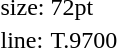<table style="margin-left:40px;">
<tr>
<td>size:</td>
<td>72pt</td>
</tr>
<tr>
<td>line:</td>
<td>T.9700</td>
</tr>
</table>
